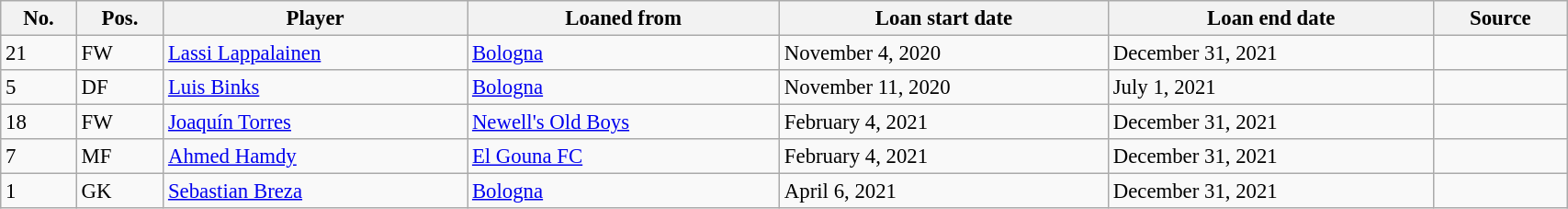<table class="wikitable sortable" style="width:90%; text-align:center; font-size:95%; text-align:left;">
<tr>
<th>No.</th>
<th>Pos.</th>
<th>Player</th>
<th>Loaned from</th>
<th>Loan start date</th>
<th>Loan end date</th>
<th>Source</th>
</tr>
<tr>
<td>21</td>
<td>FW</td>
<td> <a href='#'>Lassi Lappalainen</a></td>
<td> <a href='#'>Bologna</a></td>
<td>November 4, 2020</td>
<td>December 31, 2021</td>
<td></td>
</tr>
<tr>
<td>5</td>
<td>DF</td>
<td> <a href='#'>Luis Binks</a></td>
<td> <a href='#'>Bologna</a></td>
<td>November 11, 2020</td>
<td>July 1, 2021</td>
<td></td>
</tr>
<tr>
<td>18</td>
<td>FW</td>
<td> <a href='#'>Joaquín Torres</a></td>
<td> <a href='#'>Newell's Old Boys</a></td>
<td>February 4, 2021</td>
<td>December 31, 2021</td>
<td></td>
</tr>
<tr>
<td>7</td>
<td>MF</td>
<td> <a href='#'>Ahmed Hamdy</a></td>
<td> <a href='#'>El Gouna FC</a></td>
<td>February 4, 2021</td>
<td>December 31, 2021</td>
<td></td>
</tr>
<tr>
<td>1</td>
<td>GK</td>
<td> <a href='#'>Sebastian Breza</a></td>
<td> <a href='#'>Bologna</a></td>
<td>April 6, 2021</td>
<td>December 31, 2021</td>
<td></td>
</tr>
</table>
